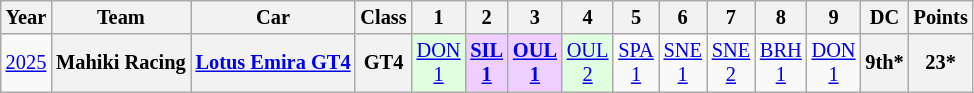<table class="wikitable" style="text-align:center; font-size:85%">
<tr>
<th>Year</th>
<th>Team</th>
<th>Car</th>
<th>Class</th>
<th>1</th>
<th>2</th>
<th>3</th>
<th>4</th>
<th>5</th>
<th>6</th>
<th>7</th>
<th>8</th>
<th>9</th>
<th>DC</th>
<th>Points</th>
</tr>
<tr>
<td><a href='#'>2025</a></td>
<th>Mahiki Racing</th>
<th><a href='#'>Lotus Emira GT4</a></th>
<th>GT4</th>
<td style="background:#DFFFDF;"><a href='#'>DON<br>1</a><br></td>
<td style="background:#EFCFFF;"><strong><a href='#'>SIL<br>1</a></strong><br></td>
<td style="background:#EFCFFF;"><strong><a href='#'>OUL<br>1</a></strong><br></td>
<td style="background:#DFFFDF;"><a href='#'>OUL<br>2</a><br></td>
<td style="background:#;"><a href='#'>SPA<br>1</a><br></td>
<td style="background:#;"><a href='#'>SNE<br>1</a><br></td>
<td style="background:#;"><a href='#'>SNE<br>2</a><br></td>
<td style="background:#;"><a href='#'>BRH<br>1</a><br></td>
<td style="background:#;"><a href='#'>DON<br>1</a><br></td>
<th>9th*</th>
<th>23*</th>
</tr>
</table>
